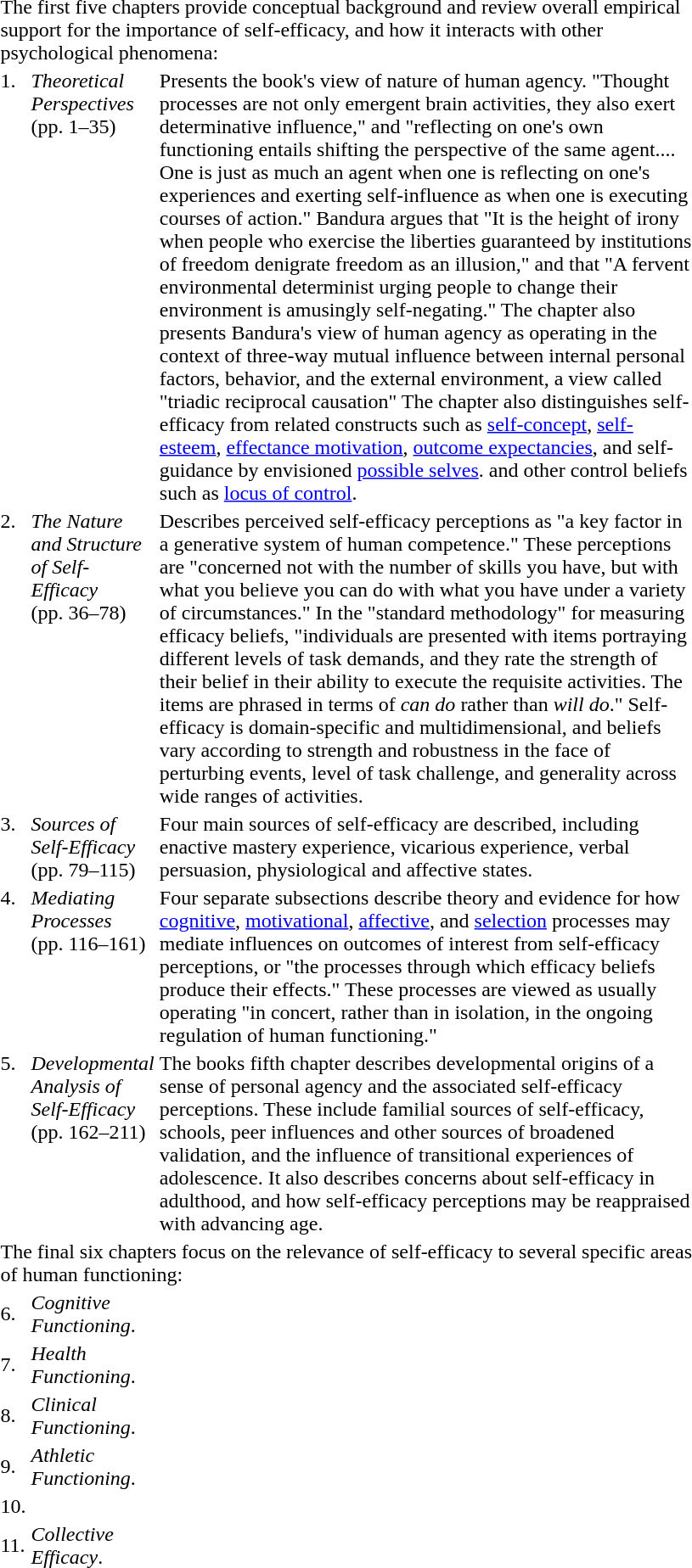<table cellspacing=2 >
<tr>
<td colspan=3>The first five chapters provide conceptual background and review overall empirical support for the importance of self-efficacy, and how it interacts with other psychological phenomena:</td>
</tr>
<tr valign="top">
<td width="15">1.</td>
<td width="60"><em>Theoretical Perspectives</em><br>(pp. 1–35)</td>
<td width="420">Presents the book's view of nature of human agency. "Thought processes are not only emergent brain activities, they also exert determinative influence," and "reflecting on one's own functioning entails shifting the perspective of the same agent.... One is just as much an agent when one is reflecting on one's experiences and exerting self-influence as when one is executing courses of action." Bandura argues that "It is the height of irony when people who exercise the liberties guaranteed by institutions of freedom denigrate freedom as an illusion," and that "A fervent environmental determinist urging people to change their environment is amusingly self-negating." The chapter also presents Bandura's view of human agency as operating in the context of three-way mutual influence between internal personal factors, behavior, and the external environment, a view called "triadic reciprocal causation" The chapter also distinguishes self-efficacy from related constructs such as <a href='#'>self-concept</a>, <a href='#'>self-esteem</a>, <a href='#'>effectance motivation</a>, <a href='#'>outcome expectancies</a>, and self-guidance by envisioned <a href='#'>possible selves</a>. and other control beliefs such as <a href='#'>locus of control</a>.</td>
</tr>
<tr valign="top">
<td>2.</td>
<td><em>The Nature and Structure of Self-Efficacy</em><br>(pp. 36–78)</td>
<td>Describes perceived self-efficacy perceptions as "a key factor in a generative system of human competence." These perceptions are "concerned not with the number of skills you have, but with what you believe you can do with what you have under a variety of circumstances." In the "standard methodology" for measuring efficacy beliefs, "individuals are presented with items portraying different levels of task demands, and they rate the strength of their belief in their ability to execute the requisite activities. The items are phrased in terms of <em>can do</em> rather than <em>will do</em>." Self-efficacy is domain-specific and multidimensional, and beliefs vary according to strength and robustness in the face of perturbing events, level of task challenge, and generality across wide ranges of activities.</td>
</tr>
<tr valign="top">
<td>3.</td>
<td><em>Sources of Self-Efficacy</em><br>(pp. 79–115)</td>
<td>Four main sources of self-efficacy are described, including enactive mastery experience, vicarious experience, verbal persuasion, physiological and affective states.</td>
</tr>
<tr valign="top">
<td>4.</td>
<td><em>Mediating Processes</em><br>(pp. 116–161)</td>
<td>Four separate subsections describe theory and evidence for how <a href='#'>cognitive</a>, <a href='#'>motivational</a>, <a href='#'>affective</a>, and <a href='#'>selection</a> processes may mediate influences on outcomes of interest from self-efficacy perceptions, or "the processes through which efficacy beliefs produce their effects." These processes are viewed as usually operating "in concert, rather than in isolation, in the ongoing regulation of human functioning."</td>
</tr>
<tr valign="top">
<td>5.</td>
<td><em>Developmental Analysis of Self-Efficacy</em><br>(pp. 162–211)</td>
<td>The books fifth chapter describes developmental origins of a sense of personal agency and the associated self-efficacy perceptions. These include familial sources of self-efficacy, schools, peer influences and other sources of broadened validation, and the influence of transitional experiences of adolescence. It also describes concerns about self-efficacy in adulthood, and how self-efficacy perceptions may be reappraised with advancing age.</td>
</tr>
<tr>
<td colspan=3>The final six chapters focus on the relevance of self-efficacy to several specific areas of human functioning:</td>
</tr>
<tr>
<td>6.</td>
<td><em>Cognitive Functioning</em>.</td>
</tr>
<tr>
<td>7.</td>
<td><em>Health Functioning</em>.</td>
</tr>
<tr>
<td>8.</td>
<td><em>Clinical Functioning</em>.</td>
</tr>
<tr>
<td>9.</td>
<td><em>Athletic Functioning</em>.</td>
</tr>
<tr>
<td>10.</td>
<td></td>
</tr>
<tr>
<td>11.</td>
<td><em>Collective Efficacy</em>.</td>
</tr>
</table>
